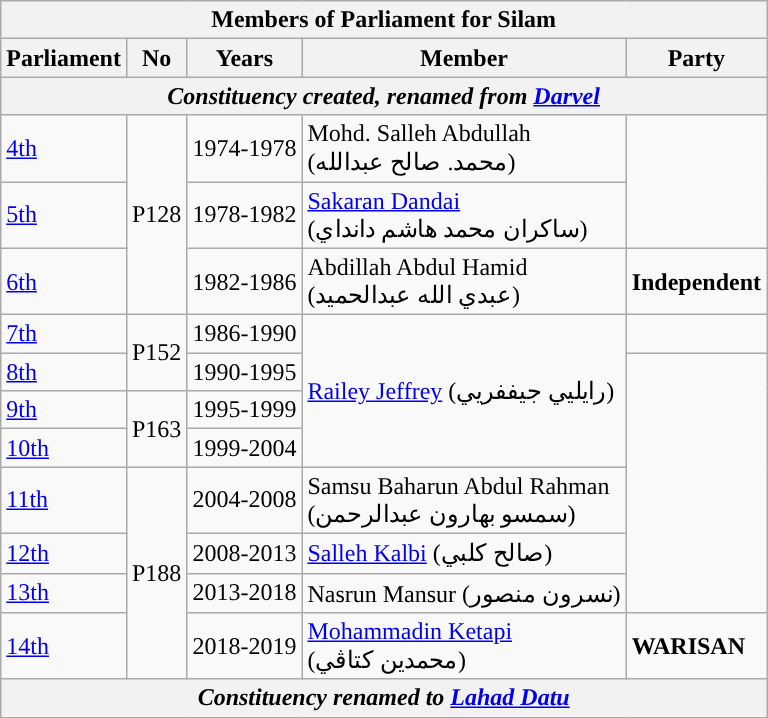<table class=wikitable>
<tr>
<th colspan="5">Members of Parliament for Silam<br></th>
</tr>
<tr>
<th>Parliament</th>
<th>No</th>
<th>Years</th>
<th>Member</th>
<th>Party</th>
</tr>
<tr>
<th colspan="5" align="center"><em>Constituency created, renamed from <a href='#'>Darvel</a></em></th>
</tr>
<tr>
<td><a href='#'>4th</a></td>
<td rowspan="3">P128</td>
<td>1974-1978</td>
<td>Mohd. Salleh Abdullah  <br>(محمد. صالح عبدالله)</td>
<td rowspan=2></td>
</tr>
<tr>
<td><a href='#'>5th</a></td>
<td>1978-1982</td>
<td><a href='#'>Sakaran Dandai</a> <br> (ساکران محمد هاشم دانداي)</td>
</tr>
<tr>
<td><a href='#'>6th</a></td>
<td>1982-1986</td>
<td>Abdillah Abdul Hamid <br> (عبدي الله عبدالحميد)</td>
<td><strong>Independent</strong></td>
</tr>
<tr>
<td><a href='#'>7th</a></td>
<td rowspan="2">P152</td>
<td>1986-1990</td>
<td rowspan=4><a href='#'>Railey Jeffrey</a> (رايليي جيففريي)</td>
<td></td>
</tr>
<tr>
<td><a href='#'>8th</a></td>
<td>1990-1995</td>
<td rowspan="6"></td>
</tr>
<tr>
<td><a href='#'>9th</a></td>
<td rowspan="2">P163</td>
<td>1995-1999</td>
</tr>
<tr>
<td><a href='#'>10th</a></td>
<td>1999-2004</td>
</tr>
<tr>
<td><a href='#'>11th</a></td>
<td rowspan="4">P188</td>
<td>2004-2008</td>
<td>Samsu Baharun Abdul Rahman <br> (سمسو بهارون عبدالرحمن)</td>
</tr>
<tr>
<td><a href='#'>12th</a></td>
<td>2008-2013</td>
<td><a href='#'>Salleh Kalbi</a> (صالح كلبي)</td>
</tr>
<tr>
<td><a href='#'>13th</a><br></td>
<td>2013-2018</td>
<td>Nasrun Mansur (نسرون منصور)</td>
</tr>
<tr>
<td><a href='#'>14th</a><br></td>
<td>2018-2019</td>
<td><a href='#'>Mohammadin Ketapi</a> <br> (محمدين كتاڤي)</td>
<td><strong>WARISAN</strong></td>
</tr>
<tr>
<th colspan="5"><em>Constituency renamed to <a href='#'>Lahad Datu</a></em> </th>
</tr>
</table>
